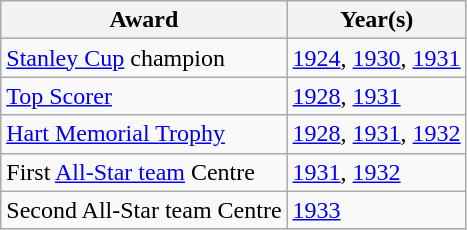<table class="wikitable">
<tr>
<th>Award</th>
<th>Year(s)</th>
</tr>
<tr>
<td><a href='#'>Stanley Cup</a> champion</td>
<td><a href='#'>1924</a>, <a href='#'>1930</a>, <a href='#'>1931</a></td>
</tr>
<tr>
<td><a href='#'>Top Scorer</a></td>
<td><a href='#'>1928</a>, <a href='#'>1931</a></td>
</tr>
<tr>
<td><a href='#'>Hart Memorial Trophy</a></td>
<td><a href='#'>1928</a>, <a href='#'>1931</a>, <a href='#'>1932</a></td>
</tr>
<tr>
<td>First <a href='#'>All-Star team</a> Centre</td>
<td><a href='#'>1931</a>, <a href='#'>1932</a></td>
</tr>
<tr>
<td>Second All-Star team Centre</td>
<td><a href='#'>1933</a></td>
</tr>
</table>
